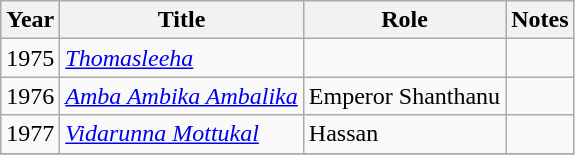<table class="wikitable sortable">
<tr>
<th>Year</th>
<th>Title</th>
<th>Role</th>
<th class="unsortable">Notes</th>
</tr>
<tr>
<td>1975</td>
<td><em><a href='#'>Thomasleeha</a></em></td>
<td></td>
<td></td>
</tr>
<tr>
<td>1976</td>
<td><em><a href='#'>Amba Ambika Ambalika</a></em></td>
<td>Emperor Shanthanu</td>
<td></td>
</tr>
<tr>
<td>1977</td>
<td><em><a href='#'>Vidarunna Mottukal</a></em></td>
<td>Hassan</td>
<td></td>
</tr>
<tr>
</tr>
</table>
